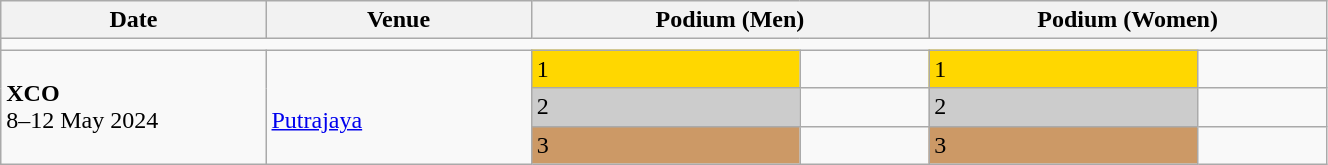<table class="wikitable" width=70%>
<tr>
<th>Date</th>
<th width=20%>Venue</th>
<th colspan=2 width=30%>Podium (Men)</th>
<th colspan=2 width=30%>Podium (Women)</th>
</tr>
<tr>
<td colspan=6></td>
</tr>
<tr>
<td rowspan=3><strong>XCO</strong> <br> 8–12 May 2024</td>
<td rowspan=3><br><a href='#'>Putrajaya</a></td>
<td bgcolor=FFD700>1</td>
<td></td>
<td bgcolor=FFD700>1</td>
<td></td>
</tr>
<tr>
<td bgcolor=CCCCCC>2</td>
<td></td>
<td bgcolor=CCCCCC>2</td>
<td></td>
</tr>
<tr>
<td bgcolor=CC9966>3</td>
<td></td>
<td bgcolor=CC9966>3</td>
<td></td>
</tr>
</table>
